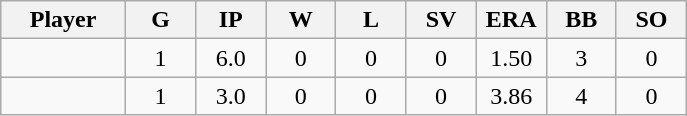<table class="wikitable sortable">
<tr>
<th bgcolor="#DDDDFF" width="16%">Player</th>
<th bgcolor="#DDDDFF" width="9%">G</th>
<th bgcolor="#DDDDFF" width="9%">IP</th>
<th bgcolor="#DDDDFF" width="9%">W</th>
<th bgcolor="#DDDDFF" width="9%">L</th>
<th bgcolor="#DDDDFF" width="9%">SV</th>
<th bgcolor="#DDDDFF" width="9%">ERA</th>
<th bgcolor="#DDDDFF" width="9%">BB</th>
<th bgcolor="#DDDDFF" width="9%">SO</th>
</tr>
<tr align="center">
<td></td>
<td>1</td>
<td>6.0</td>
<td>0</td>
<td>0</td>
<td>0</td>
<td>1.50</td>
<td>3</td>
<td>0</td>
</tr>
<tr align="center">
<td></td>
<td>1</td>
<td>3.0</td>
<td>0</td>
<td>0</td>
<td>0</td>
<td>3.86</td>
<td>4</td>
<td>0</td>
</tr>
</table>
